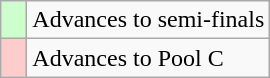<table class="wikitable" style="text-align: left;">
<tr>
<td width="10px" bgcolor="#ccffcc"></td>
<td>Advances to semi-finals</td>
</tr>
<tr>
<td width="10px" bgcolor="#ffcccc"></td>
<td>Advances to Pool C</td>
</tr>
</table>
